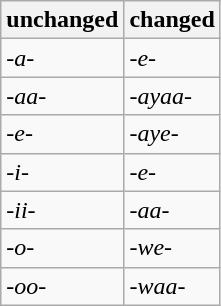<table class="wikitable">
<tr>
<th>unchanged</th>
<th>changed</th>
</tr>
<tr>
<td><em>-a-</em></td>
<td><em>-e-</em></td>
</tr>
<tr>
<td><em>-aa-</em></td>
<td><em>-ayaa-</em></td>
</tr>
<tr>
<td><em>-e-</em></td>
<td><em>-aye-</em></td>
</tr>
<tr>
<td><em>-i-</em></td>
<td><em>-e-</em></td>
</tr>
<tr>
<td><em>-ii-</em></td>
<td><em>-aa-</em></td>
</tr>
<tr>
<td><em>-o-</em></td>
<td><em>-we-</em></td>
</tr>
<tr>
<td><em>-oo-</em></td>
<td><em>-waa-</em></td>
</tr>
</table>
